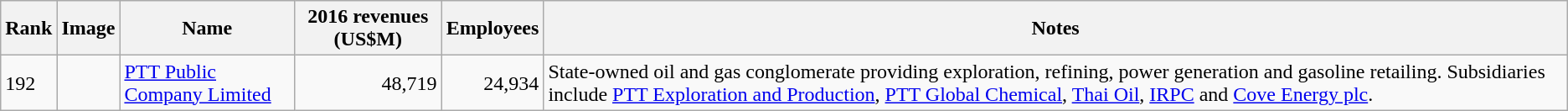<table class="wikitable sortable">
<tr>
<th>Rank</th>
<th>Image</th>
<th>Name</th>
<th>2016 revenues (US$M)</th>
<th>Employees</th>
<th>Notes</th>
</tr>
<tr>
<td>192</td>
<td></td>
<td><a href='#'>PTT Public Company Limited</a></td>
<td align="right">48,719</td>
<td align="right">24,934</td>
<td>State-owned oil and gas conglomerate providing exploration, refining, power generation and gasoline retailing. Subsidiaries include <a href='#'>PTT Exploration and Production</a>, <a href='#'>PTT Global Chemical</a>, <a href='#'>Thai Oil</a>, <a href='#'>IRPC</a> and <a href='#'>Cove Energy plc</a>.</td>
</tr>
</table>
